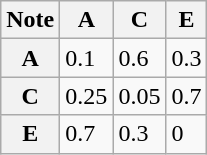<table class="wikitable" style="float: left">
<tr>
<th>Note</th>
<th>A</th>
<th>C</th>
<th>E</th>
</tr>
<tr>
<th>A</th>
<td>0.1</td>
<td>0.6</td>
<td>0.3</td>
</tr>
<tr>
<th>C</th>
<td>0.25</td>
<td>0.05</td>
<td>0.7</td>
</tr>
<tr>
<th>E</th>
<td>0.7</td>
<td>0.3</td>
<td>0</td>
</tr>
</table>
